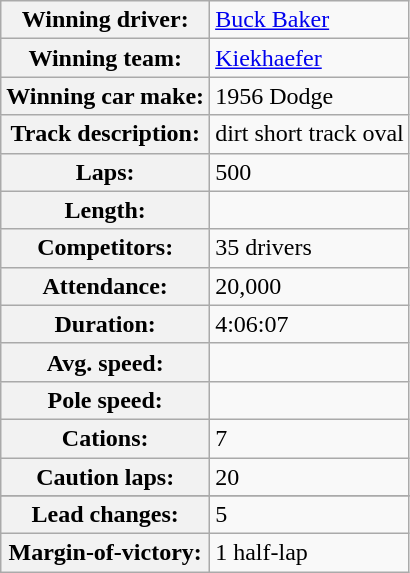<table class="wikitable" style=text-align:left>
<tr>
<th>Winning driver:</th>
<td><a href='#'>Buck Baker</a></td>
</tr>
<tr>
<th>Winning team:</th>
<td><a href='#'>Kiekhaefer</a></td>
</tr>
<tr>
<th>Winning car make:</th>
<td>1956 Dodge</td>
</tr>
<tr>
<th>Track description:</th>
<td> dirt short track oval</td>
</tr>
<tr>
<th>Laps:</th>
<td>500</td>
</tr>
<tr>
<th>Length:</th>
<td></td>
</tr>
<tr>
<th>Competitors:</th>
<td>35 drivers</td>
</tr>
<tr>
<th>Attendance:</th>
<td>20,000</td>
</tr>
<tr>
<th>Duration:</th>
<td>4:06:07</td>
</tr>
<tr>
<th>Avg. speed:</th>
<td></td>
</tr>
<tr>
<th>Pole speed:</th>
<td></td>
</tr>
<tr>
<th>Cations:</th>
<td>7</td>
</tr>
<tr>
<th>Caution laps:</th>
<td>20</td>
</tr>
<tr>
</tr>
<tr>
<th>Lead changes:</th>
<td>5</td>
</tr>
<tr>
<th>Margin-of-victory:</th>
<td>1 half-lap</td>
</tr>
</table>
